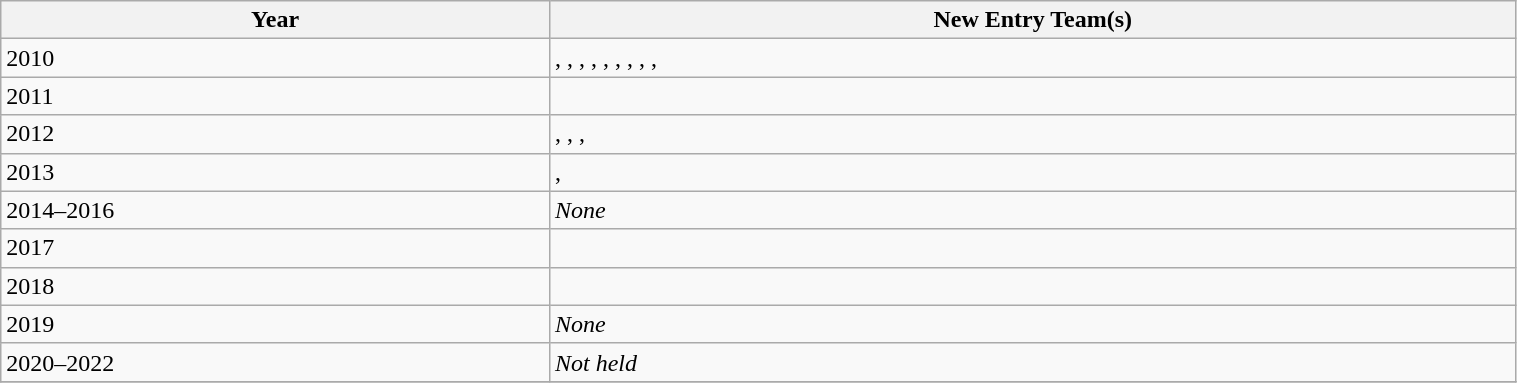<table class="wikitable" style="width:80%;">
<tr>
<th>Year</th>
<th>New Entry Team(s)</th>
</tr>
<tr>
<td>2010</td>
<td>, , , , , , , , , </td>
</tr>
<tr>
<td>2011</td>
<td></td>
</tr>
<tr>
<td>2012</td>
<td>, , , </td>
</tr>
<tr>
<td>2013</td>
<td>, </td>
</tr>
<tr>
<td>2014–2016</td>
<td><em>None</em></td>
</tr>
<tr>
<td>2017</td>
<td></td>
</tr>
<tr>
<td>2018</td>
<td></td>
</tr>
<tr>
<td>2019</td>
<td><em>None</em></td>
</tr>
<tr>
<td>2020–2022</td>
<td><em>Not held</em></td>
</tr>
<tr>
</tr>
</table>
